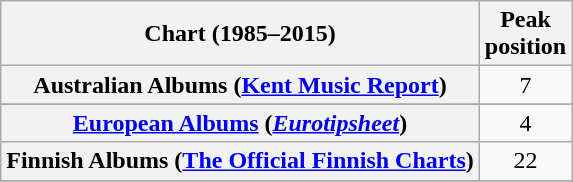<table class="wikitable sortable plainrowheaders" style="text-align:center">
<tr>
<th scope="col">Chart (1985–2015)</th>
<th scope="col">Peak<br>position</th>
</tr>
<tr>
<th scope="row">Australian Albums (<a href='#'>Kent Music Report</a>)</th>
<td>7</td>
</tr>
<tr>
</tr>
<tr>
</tr>
<tr>
</tr>
<tr>
</tr>
<tr>
<th scope="row"><a href='#'>European Albums</a> (<em><a href='#'>Eurotipsheet</a></em>)</th>
<td>4</td>
</tr>
<tr>
<th scope="row">Finnish Albums (<a href='#'>The Official Finnish Charts</a>)</th>
<td align="center">22</td>
</tr>
<tr>
</tr>
<tr>
</tr>
<tr>
</tr>
<tr>
</tr>
<tr>
</tr>
<tr>
</tr>
<tr>
</tr>
<tr>
</tr>
</table>
